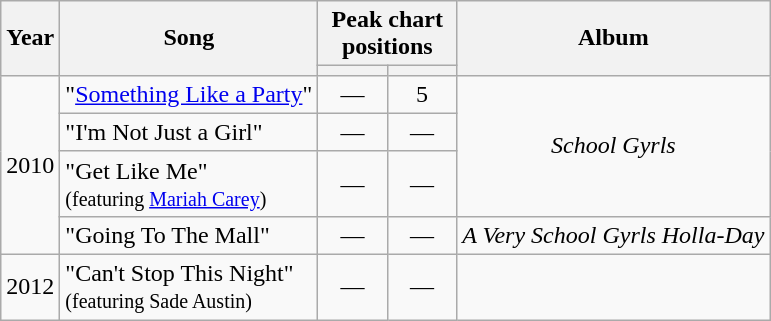<table class="wikitable" style=text-align:center;>
<tr>
<th rowspan="2">Year</th>
<th rowspan="2">Song</th>
<th colspan="2">Peak chart positions</th>
<th rowspan="2">Album</th>
</tr>
<tr style="font-size:smaller;">
<th style="width:3em;"></th>
<th style="width:3em;"></th>
</tr>
<tr>
<td rowspan="4">2010</td>
<td align="left">"<a href='#'>Something Like a Party</a>"</td>
<td>—</td>
<td>5</td>
<td align="center" rowspan="3"><em>School Gyrls</em></td>
</tr>
<tr>
<td align="left">"I'm Not Just a Girl"</td>
<td>—</td>
<td>—</td>
</tr>
<tr>
<td align="left">"Get Like Me"<br><small>(featuring <a href='#'>Mariah Carey</a>)</small></td>
<td>—</td>
<td>—</td>
</tr>
<tr>
<td align="left">"Going To The Mall"</td>
<td>—</td>
<td>—</td>
<td><em>A Very School Gyrls Holla-Day</em></td>
</tr>
<tr>
<td>2012</td>
<td align="Left">"Can't Stop This Night"<br><small>(featuring Sade Austin)</small></td>
<td>—</td>
<td>—</td>
<td></td>
</tr>
</table>
